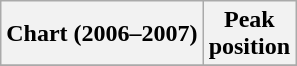<table class="wikitable sortable plainrowheaders" style="text-align:center">
<tr>
<th scope="col">Chart (2006–2007)</th>
<th scope="col">Peak<br> position</th>
</tr>
<tr>
</tr>
</table>
